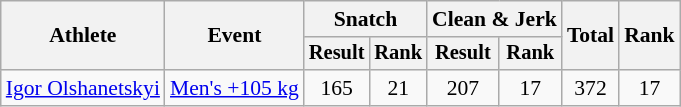<table class="wikitable" style="font-size:90%">
<tr>
<th rowspan="2">Athlete</th>
<th rowspan="2">Event</th>
<th colspan="2">Snatch</th>
<th colspan="2">Clean & Jerk</th>
<th rowspan="2">Total</th>
<th rowspan="2">Rank</th>
</tr>
<tr style="font-size:95%">
<th>Result</th>
<th>Rank</th>
<th>Result</th>
<th>Rank</th>
</tr>
<tr align=center>
<td align=left><a href='#'>Igor Olshanetskyi</a></td>
<td align=left><a href='#'>Men's +105 kg</a></td>
<td>165</td>
<td>21</td>
<td>207</td>
<td>17</td>
<td>372</td>
<td>17</td>
</tr>
</table>
